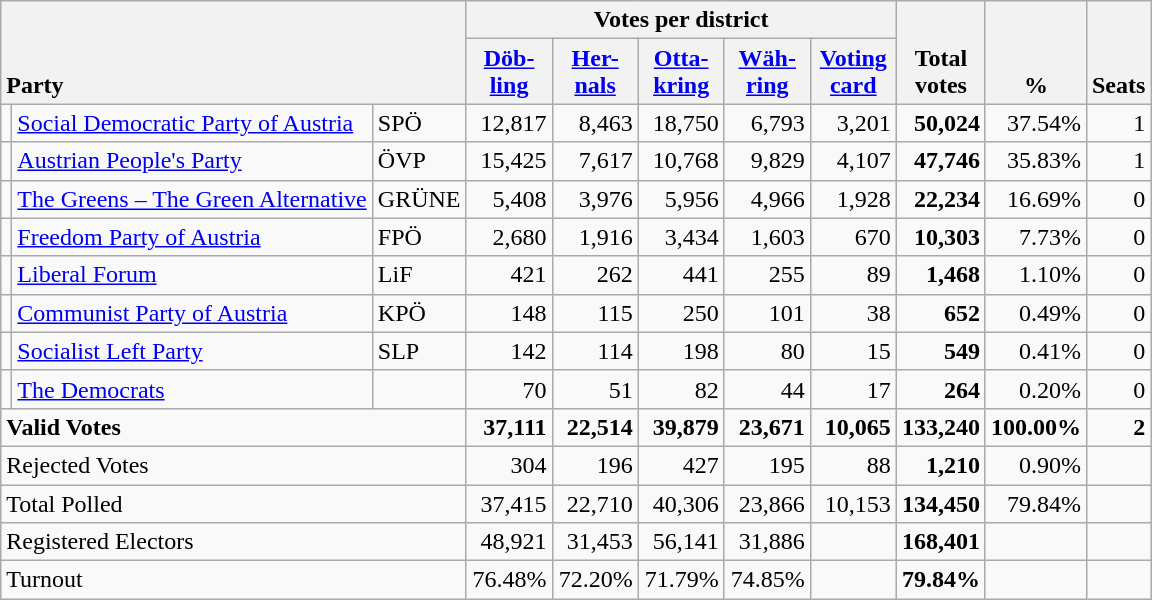<table class="wikitable" border="1" style="text-align:right;">
<tr>
<th style="text-align:left;" valign=bottom rowspan=2 colspan=3>Party</th>
<th colspan=5>Votes per district</th>
<th align=center valign=bottom rowspan=2 width="50">Total<br>votes</th>
<th align=center valign=bottom rowspan=2 width="50">%</th>
<th align=center valign=bottom rowspan=2>Seats</th>
</tr>
<tr>
<th align=center valign=bottom width="50"><a href='#'>Döb-<br>ling</a></th>
<th align=center valign=bottom width="50"><a href='#'>Her-<br>nals</a></th>
<th align=center valign=bottom width="50"><a href='#'>Otta-<br>kring</a></th>
<th align=center valign=bottom width="50"><a href='#'>Wäh-<br>ring</a></th>
<th align=center valign=bottom width="50"><a href='#'>Voting<br>card</a></th>
</tr>
<tr>
<td></td>
<td align=left><a href='#'>Social Democratic Party of Austria</a></td>
<td align=left>SPÖ</td>
<td>12,817</td>
<td>8,463</td>
<td>18,750</td>
<td>6,793</td>
<td>3,201</td>
<td><strong>50,024</strong></td>
<td>37.54%</td>
<td>1</td>
</tr>
<tr>
<td></td>
<td align=left><a href='#'>Austrian People's Party</a></td>
<td align=left>ÖVP</td>
<td>15,425</td>
<td>7,617</td>
<td>10,768</td>
<td>9,829</td>
<td>4,107</td>
<td><strong>47,746</strong></td>
<td>35.83%</td>
<td>1</td>
</tr>
<tr>
<td></td>
<td align=left style="white-space: nowrap;"><a href='#'>The Greens – The Green Alternative</a></td>
<td align=left>GRÜNE</td>
<td>5,408</td>
<td>3,976</td>
<td>5,956</td>
<td>4,966</td>
<td>1,928</td>
<td><strong>22,234</strong></td>
<td>16.69%</td>
<td>0</td>
</tr>
<tr>
<td></td>
<td align=left><a href='#'>Freedom Party of Austria</a></td>
<td align=left>FPÖ</td>
<td>2,680</td>
<td>1,916</td>
<td>3,434</td>
<td>1,603</td>
<td>670</td>
<td><strong>10,303</strong></td>
<td>7.73%</td>
<td>0</td>
</tr>
<tr>
<td></td>
<td align=left><a href='#'>Liberal Forum</a></td>
<td align=left>LiF</td>
<td>421</td>
<td>262</td>
<td>441</td>
<td>255</td>
<td>89</td>
<td><strong>1,468</strong></td>
<td>1.10%</td>
<td>0</td>
</tr>
<tr>
<td></td>
<td align=left><a href='#'>Communist Party of Austria</a></td>
<td align=left>KPÖ</td>
<td>148</td>
<td>115</td>
<td>250</td>
<td>101</td>
<td>38</td>
<td><strong>652</strong></td>
<td>0.49%</td>
<td>0</td>
</tr>
<tr>
<td></td>
<td align=left><a href='#'>Socialist Left Party</a></td>
<td align=left>SLP</td>
<td>142</td>
<td>114</td>
<td>198</td>
<td>80</td>
<td>15</td>
<td><strong>549</strong></td>
<td>0.41%</td>
<td>0</td>
</tr>
<tr>
<td></td>
<td align=left><a href='#'>The Democrats</a></td>
<td align=left></td>
<td>70</td>
<td>51</td>
<td>82</td>
<td>44</td>
<td>17</td>
<td><strong>264</strong></td>
<td>0.20%</td>
<td>0</td>
</tr>
<tr style="font-weight:bold">
<td align=left colspan=3>Valid Votes</td>
<td>37,111</td>
<td>22,514</td>
<td>39,879</td>
<td>23,671</td>
<td>10,065</td>
<td>133,240</td>
<td>100.00%</td>
<td>2</td>
</tr>
<tr>
<td align=left colspan=3>Rejected Votes</td>
<td>304</td>
<td>196</td>
<td>427</td>
<td>195</td>
<td>88</td>
<td><strong>1,210</strong></td>
<td>0.90%</td>
<td></td>
</tr>
<tr>
<td align=left colspan=3>Total Polled</td>
<td>37,415</td>
<td>22,710</td>
<td>40,306</td>
<td>23,866</td>
<td>10,153</td>
<td><strong>134,450</strong></td>
<td>79.84%</td>
<td></td>
</tr>
<tr>
<td align=left colspan=3>Registered Electors</td>
<td>48,921</td>
<td>31,453</td>
<td>56,141</td>
<td>31,886</td>
<td></td>
<td><strong>168,401</strong></td>
<td></td>
<td></td>
</tr>
<tr>
<td align=left colspan=3>Turnout</td>
<td>76.48%</td>
<td>72.20%</td>
<td>71.79%</td>
<td>74.85%</td>
<td></td>
<td><strong>79.84%</strong></td>
<td></td>
<td></td>
</tr>
</table>
